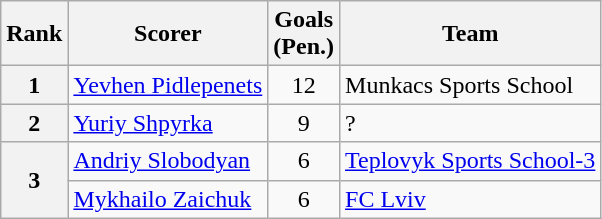<table class="wikitable">
<tr>
<th>Rank</th>
<th>Scorer</th>
<th>Goals<br>(Pen.)</th>
<th>Team</th>
</tr>
<tr>
<th>1</th>
<td> <a href='#'>Yevhen Pidlepenets</a></td>
<td align=center>12</td>
<td>Munkacs Sports School</td>
</tr>
<tr>
<th>2</th>
<td> <a href='#'>Yuriy Shpyrka</a></td>
<td align=center>9</td>
<td>?</td>
</tr>
<tr>
<th rowspan=2>3</th>
<td> <a href='#'>Andriy Slobodyan</a></td>
<td align=center>6</td>
<td><a href='#'>Teplovyk Sports School-3</a></td>
</tr>
<tr>
<td> <a href='#'>Mykhailo Zaichuk</a></td>
<td align=center>6</td>
<td><a href='#'>FC Lviv</a></td>
</tr>
</table>
